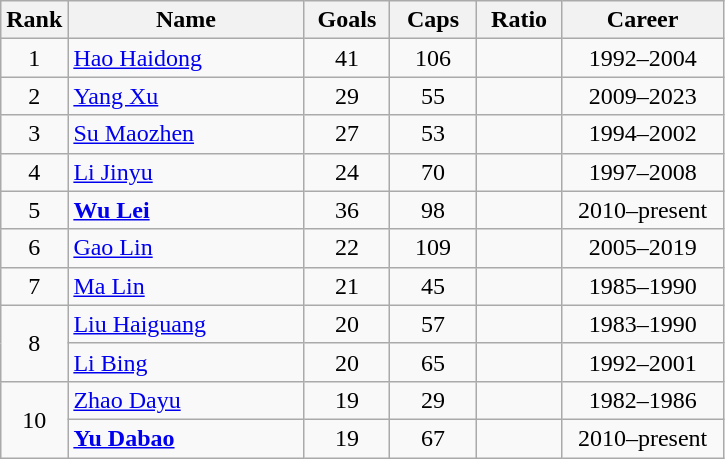<table class="wikitable sortable" style="text-align:center;">
<tr>
<th width=30>Rank</th>
<th width=150>Name</th>
<th width=50>Goals</th>
<th width=50>Caps</th>
<th width=50>Ratio</th>
<th width=100>Career</th>
</tr>
<tr>
<td>1</td>
<td style="text-align:left"><a href='#'>Hao Haidong</a></td>
<td>41</td>
<td>106</td>
<td></td>
<td>1992–2004</td>
</tr>
<tr>
<td>2</td>
<td style="text-align:left"><a href='#'>Yang Xu</a></td>
<td>29</td>
<td>55</td>
<td></td>
<td>2009–2023</td>
</tr>
<tr>
<td>3</td>
<td style="text-align:left"><a href='#'>Su Maozhen</a></td>
<td>27</td>
<td>53</td>
<td></td>
<td>1994–2002</td>
</tr>
<tr>
<td>4</td>
<td style="text-align:left"><a href='#'>Li Jinyu</a></td>
<td>24</td>
<td>70</td>
<td></td>
<td>1997–2008</td>
</tr>
<tr>
<td>5</td>
<td style="text-align:left"><strong><a href='#'>Wu Lei</a></strong></td>
<td>36</td>
<td>98</td>
<td></td>
<td>2010–present</td>
</tr>
<tr>
<td>6</td>
<td style="text-align:left"><a href='#'>Gao Lin</a></td>
<td>22</td>
<td>109</td>
<td></td>
<td>2005–2019</td>
</tr>
<tr>
<td>7</td>
<td style="text-align:left"><a href='#'>Ma Lin</a></td>
<td>21</td>
<td>45</td>
<td></td>
<td>1985–1990</td>
</tr>
<tr>
<td rowspan=2>8</td>
<td style="text-align:left"><a href='#'>Liu Haiguang</a></td>
<td>20</td>
<td>57</td>
<td></td>
<td>1983–1990</td>
</tr>
<tr>
<td style="text-align:left"><a href='#'>Li Bing</a></td>
<td>20</td>
<td>65</td>
<td></td>
<td>1992–2001</td>
</tr>
<tr>
<td rowspan=2>10</td>
<td style="text-align:left"><a href='#'>Zhao Dayu</a></td>
<td>19</td>
<td>29</td>
<td></td>
<td>1982–1986</td>
</tr>
<tr>
<td style="text-align:left"><strong><a href='#'>Yu Dabao</a></strong></td>
<td>19</td>
<td>67</td>
<td></td>
<td>2010–present</td>
</tr>
</table>
